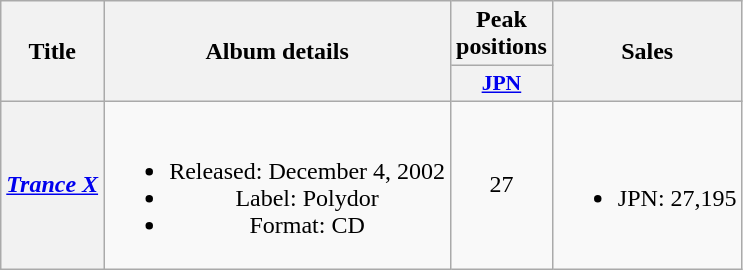<table class="wikitable plainrowheaders" style="text-align:center;">
<tr>
<th rowspan="2" scope="col">Title</th>
<th rowspan="2" scope="col">Album details</th>
<th scope="col">Peak positions</th>
<th rowspan="2" scope="col">Sales</th>
</tr>
<tr>
<th scope="col" style="width:3em;font-size:90%;"><a href='#'>JPN</a><br></th>
</tr>
<tr>
<th scope="row"><em><a href='#'>Trance X</a></em></th>
<td><br><ul><li>Released: December 4, 2002</li><li>Label: Polydor</li><li>Format: CD</li></ul></td>
<td align="center">27</td>
<td><br><ul><li>JPN: 27,195</li></ul></td>
</tr>
</table>
